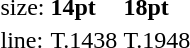<table style="margin-left:40px;">
<tr>
<td>size:</td>
<td><strong>14pt</strong></td>
<td><strong>18pt</strong></td>
</tr>
<tr>
<td>line:</td>
<td>T.1438</td>
<td>T.1948</td>
</tr>
</table>
